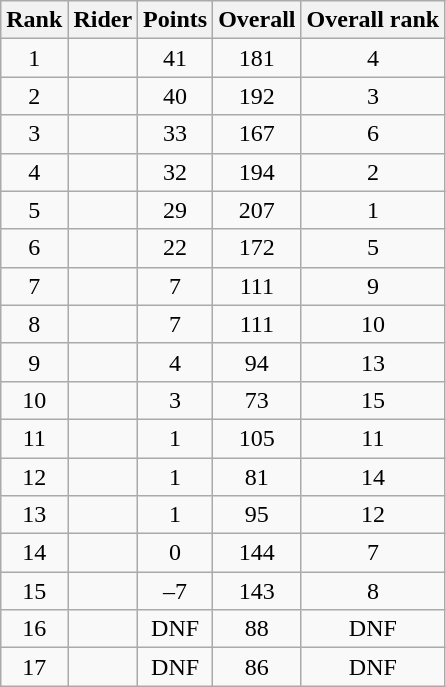<table class="wikitable sortable" style="text-align:center">
<tr>
<th>Rank</th>
<th>Rider</th>
<th>Points</th>
<th>Overall</th>
<th>Overall rank</th>
</tr>
<tr>
<td>1</td>
<td align=left></td>
<td>41</td>
<td>181</td>
<td>4</td>
</tr>
<tr>
<td>2</td>
<td align=left></td>
<td>40</td>
<td>192</td>
<td>3</td>
</tr>
<tr>
<td>3</td>
<td align=left></td>
<td>33</td>
<td>167</td>
<td>6</td>
</tr>
<tr>
<td>4</td>
<td align=left></td>
<td>32</td>
<td>194</td>
<td>2</td>
</tr>
<tr>
<td>5</td>
<td align=left></td>
<td>29</td>
<td>207</td>
<td>1</td>
</tr>
<tr>
<td>6</td>
<td align=left></td>
<td>22</td>
<td>172</td>
<td>5</td>
</tr>
<tr>
<td>7</td>
<td align=left></td>
<td>7</td>
<td>111</td>
<td>9</td>
</tr>
<tr>
<td>8</td>
<td align=left></td>
<td>7</td>
<td>111</td>
<td>10</td>
</tr>
<tr>
<td>9</td>
<td align=left></td>
<td>4</td>
<td>94</td>
<td>13</td>
</tr>
<tr>
<td>10</td>
<td align=left></td>
<td>3</td>
<td>73</td>
<td>15</td>
</tr>
<tr>
<td>11</td>
<td align=left></td>
<td>1</td>
<td>105</td>
<td>11</td>
</tr>
<tr>
<td>12</td>
<td align=left></td>
<td>1</td>
<td>81</td>
<td>14</td>
</tr>
<tr>
<td>13</td>
<td align=left></td>
<td>1</td>
<td>95</td>
<td>12</td>
</tr>
<tr>
<td>14</td>
<td align=left></td>
<td>0</td>
<td>144</td>
<td>7</td>
</tr>
<tr>
<td>15</td>
<td align=left></td>
<td>–7</td>
<td>143</td>
<td>8</td>
</tr>
<tr>
<td>16</td>
<td align=left></td>
<td>DNF</td>
<td>88</td>
<td>DNF</td>
</tr>
<tr>
<td>17</td>
<td align=left></td>
<td>DNF</td>
<td>86</td>
<td>DNF</td>
</tr>
</table>
